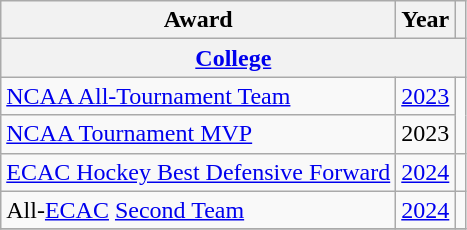<table class="wikitable">
<tr>
<th>Award</th>
<th>Year</th>
<th></th>
</tr>
<tr>
<th colspan="3"><a href='#'>College</a></th>
</tr>
<tr>
<td><a href='#'>NCAA All-Tournament Team</a></td>
<td><a href='#'>2023</a></td>
<td rowspan="2"></td>
</tr>
<tr>
<td><a href='#'>NCAA Tournament MVP</a></td>
<td>2023</td>
</tr>
<tr>
<td><a href='#'>ECAC Hockey Best Defensive Forward</a></td>
<td><a href='#'>2024</a></td>
<td></td>
</tr>
<tr>
<td>All-<a href='#'>ECAC</a> <a href='#'>Second Team</a></td>
<td><a href='#'>2024</a></td>
<td></td>
</tr>
<tr>
</tr>
</table>
